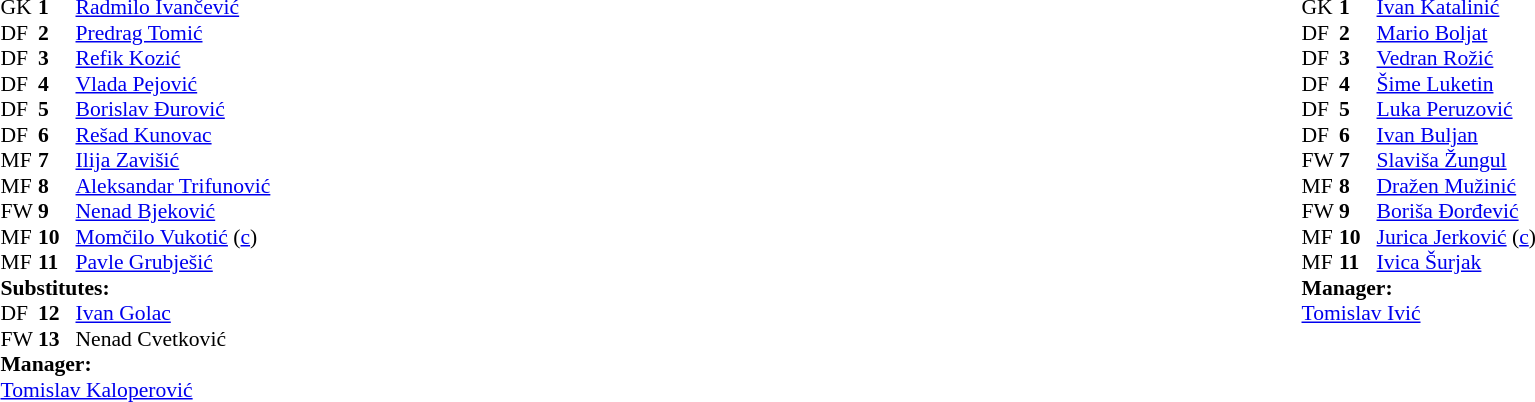<table width="100%">
<tr>
<td valign="top" width="50%"><br><table style="font-size: 90%" cellspacing="0" cellpadding="0">
<tr>
<td colspan="4"></td>
</tr>
<tr>
<th width=25></th>
<th width=25></th>
</tr>
<tr>
<td>GK</td>
<td><strong>1</strong></td>
<td> <a href='#'>Radmilo Ivančević</a></td>
</tr>
<tr>
<td>DF</td>
<td><strong>2</strong></td>
<td> <a href='#'>Predrag Tomić</a></td>
<td></td>
</tr>
<tr>
<td>DF</td>
<td><strong>3</strong></td>
<td> <a href='#'>Refik Kozić</a></td>
</tr>
<tr>
<td>DF</td>
<td><strong>4</strong></td>
<td> <a href='#'>Vlada Pejović</a></td>
</tr>
<tr>
<td>DF</td>
<td><strong>5</strong></td>
<td> <a href='#'>Borislav Đurović</a></td>
</tr>
<tr>
<td>DF</td>
<td><strong>6</strong></td>
<td> <a href='#'>Rešad Kunovac</a></td>
</tr>
<tr>
<td>MF</td>
<td><strong>7</strong></td>
<td> <a href='#'>Ilija Zavišić</a></td>
</tr>
<tr>
<td>MF</td>
<td><strong>8</strong></td>
<td> <a href='#'>Aleksandar Trifunović</a></td>
</tr>
<tr>
<td>FW</td>
<td><strong>9</strong></td>
<td> <a href='#'>Nenad Bjeković</a></td>
<td></td>
</tr>
<tr>
<td>MF</td>
<td><strong>10</strong></td>
<td> <a href='#'>Momčilo Vukotić</a> (<a href='#'>c</a>)</td>
</tr>
<tr>
<td>MF</td>
<td><strong>11</strong></td>
<td> <a href='#'>Pavle Grubješić</a></td>
</tr>
<tr>
<td colspan=3><strong>Substitutes:</strong></td>
</tr>
<tr>
<td>DF</td>
<td><strong>12</strong></td>
<td> <a href='#'>Ivan Golac</a></td>
<td></td>
</tr>
<tr>
<td>FW</td>
<td><strong>13</strong></td>
<td> Nenad Cvetković</td>
<td></td>
</tr>
<tr>
<td colspan=3><strong>Manager:</strong></td>
</tr>
<tr>
<td colspan=4> <a href='#'>Tomislav Kaloperović</a></td>
</tr>
</table>
</td>
<td valign="top"></td>
<td valign="top" width="50%"><br><table style="font-size: 90%" cellspacing="0" cellpadding="0" align=center>
<tr>
<td colspan="4"></td>
</tr>
<tr>
<th width=25></th>
<th width=25></th>
</tr>
<tr>
<td>GK</td>
<td><strong>1</strong></td>
<td> <a href='#'>Ivan Katalinić</a></td>
</tr>
<tr>
<td>DF</td>
<td><strong>2</strong></td>
<td> <a href='#'>Mario Boljat</a></td>
</tr>
<tr>
<td>DF</td>
<td><strong>3</strong></td>
<td> <a href='#'>Vedran Rožić</a></td>
</tr>
<tr>
<td>DF</td>
<td><strong>4</strong></td>
<td> <a href='#'>Šime Luketin</a></td>
</tr>
<tr>
<td>DF</td>
<td><strong>5</strong></td>
<td> <a href='#'>Luka Peruzović</a></td>
</tr>
<tr>
<td>DF</td>
<td><strong>6</strong></td>
<td> <a href='#'>Ivan Buljan</a></td>
</tr>
<tr>
<td>FW</td>
<td><strong>7</strong></td>
<td> <a href='#'>Slaviša Žungul</a></td>
</tr>
<tr>
<td>MF</td>
<td><strong>8</strong></td>
<td> <a href='#'>Dražen Mužinić</a></td>
</tr>
<tr>
<td>FW</td>
<td><strong>9</strong></td>
<td> <a href='#'>Boriša Đorđević</a></td>
</tr>
<tr>
<td>MF</td>
<td><strong>10</strong></td>
<td> <a href='#'>Jurica Jerković</a> (<a href='#'>c</a>)</td>
</tr>
<tr>
<td>MF</td>
<td><strong>11</strong></td>
<td> <a href='#'>Ivica Šurjak</a></td>
</tr>
<tr>
<td colspan=3><strong>Manager:</strong></td>
</tr>
<tr>
<td colspan=4> <a href='#'>Tomislav Ivić</a></td>
</tr>
</table>
</td>
</tr>
</table>
